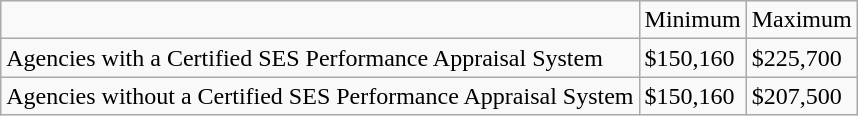<table class="wikitable">
<tr>
<td></td>
<td>Minimum</td>
<td>Maximum</td>
</tr>
<tr>
<td>Agencies with a Certified SES Performance Appraisal System</td>
<td>$150,160</td>
<td>$225,700</td>
</tr>
<tr>
<td>Agencies without a Certified SES Performance Appraisal System</td>
<td>$150,160</td>
<td>$207,500</td>
</tr>
</table>
